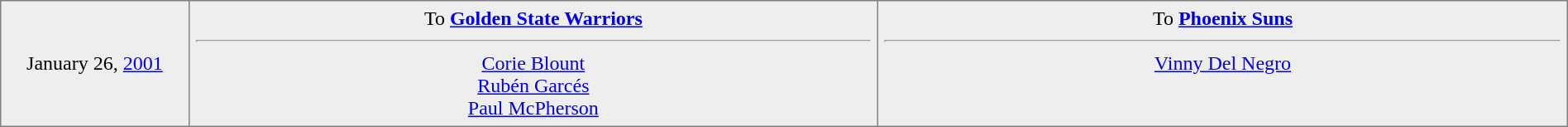<table border="1" style="border-collapse:collapse; text-align:center; width:100%;"  cellpadding="5">
<tr style="background:#eee;">
<td style="width:12%">January 26, <a href='#'>2001</a></td>
<td style="width:44%" valign="top">To <strong><a href='#'>Golden State Warriors</a></strong><hr><a href='#'>Corie Blount</a><br><a href='#'>Rubén Garcés</a><br><a href='#'>Paul McPherson</a></td>
<td style="width:44%" valign="top">To <strong><a href='#'>Phoenix Suns</a></strong><hr><a href='#'>Vinny Del Negro</a></td>
</tr>
</table>
